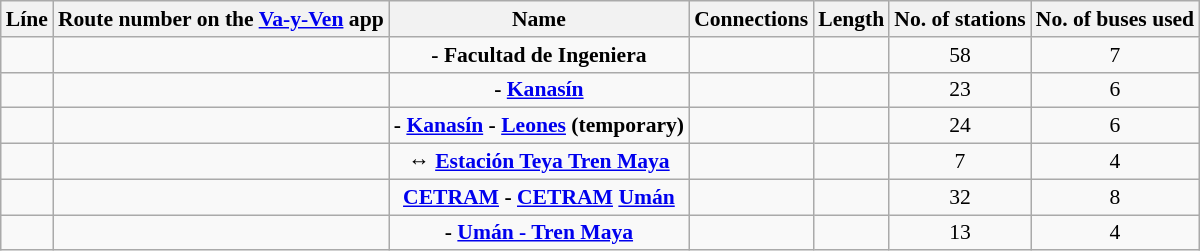<table class="sortable wikitable" style="margin: 0 auto; text-align:center; font-size: 90%;">
<tr>
<th rowspan="1">Líne</th>
<th>Route number on the <a href='#'>Va-y-Ven</a> app</th>
<th rowspan="1">Name</th>
<th>Connections</th>
<th>Length</th>
<th>No. of stations</th>
<th>No. of buses used</th>
</tr>
<tr>
<td></td>
<td></td>
<td><strong> - Facultad de Ingeniera</strong></td>
<td>         </td>
<td></td>
<td>58</td>
<td>7</td>
</tr>
<tr>
<td></td>
<td></td>
<td><strong> - <a href='#'>Kanasín</a></strong></td>
<td>         </td>
<td></td>
<td>23</td>
<td>6</td>
</tr>
<tr>
<td></td>
<td></td>
<td><strong> - <a href='#'>Kanasín</a> - <a href='#'>Leones</a> (temporary)</strong></td>
<td>        </td>
<td></td>
<td>24</td>
<td>6</td>
</tr>
<tr>
<td></td>
<td></td>
<td><strong> ↔ <a href='#'>Estación Teya Tren Maya</a></strong></td>
<td>      </td>
<td></td>
<td>7</td>
<td>4</td>
</tr>
<tr>
<td></td>
<td></td>
<td><strong><a href='#'>CETRAM</a>  - <a href='#'>CETRAM</a> <a href='#'>Umán</a></strong></td>
<td>          </td>
<td></td>
<td>32</td>
<td>8</td>
</tr>
<tr>
<td></td>
<td></td>
<td><strong> - <a href='#'>Umán - Tren Maya</a></strong></td>
<td>           </td>
<td></td>
<td>13</td>
<td>4</td>
</tr>
</table>
